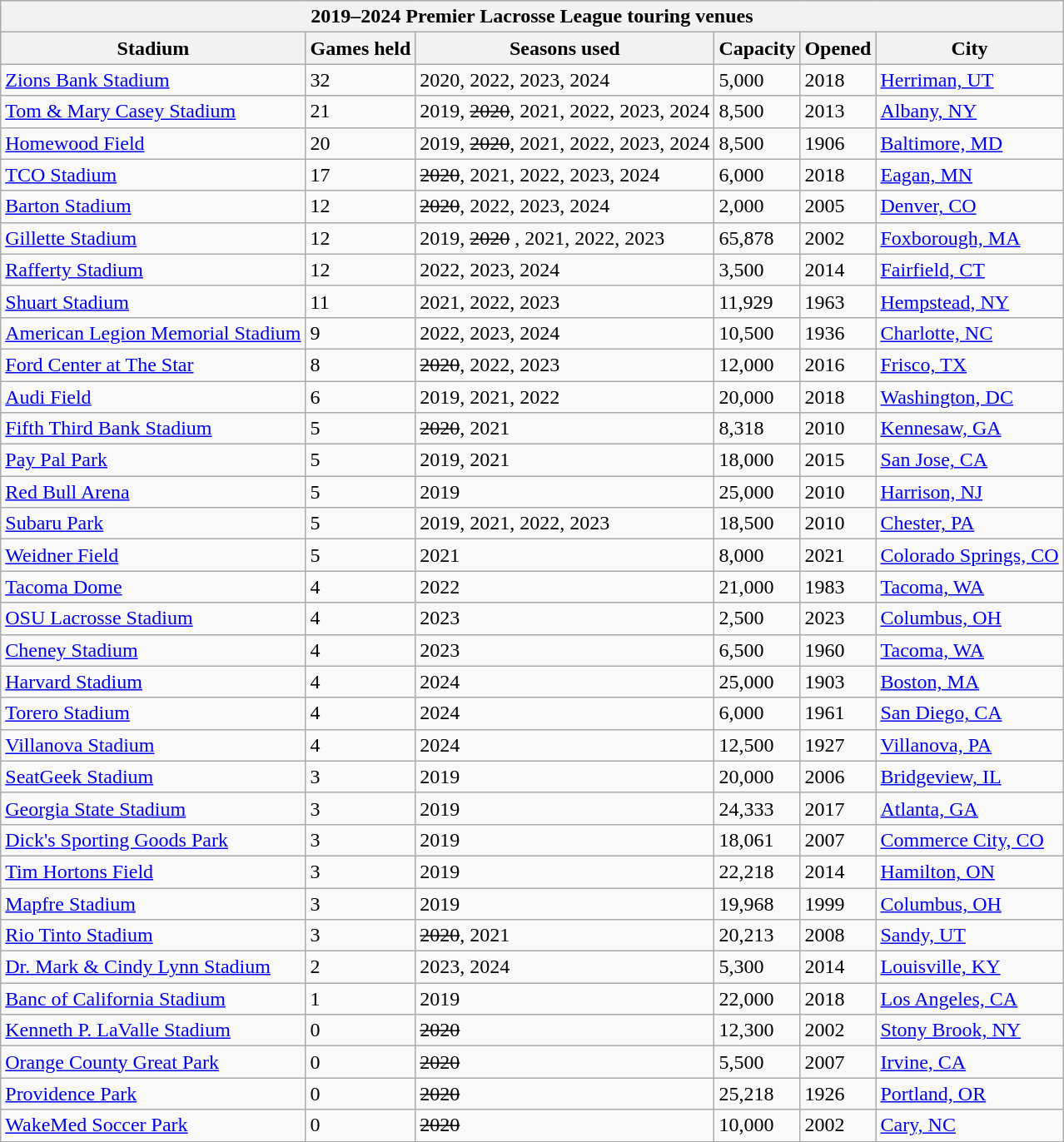<table class="wikitable mw-collapsible mw-collapsed sortable">
<tr>
<th colspan="6">2019–2024 Premier Lacrosse League touring venues</th>
</tr>
<tr>
<th>Stadium</th>
<th>Games held</th>
<th>Seasons used</th>
<th>Capacity</th>
<th>Opened</th>
<th>City</th>
</tr>
<tr>
<td><a href='#'>Zions Bank Stadium</a></td>
<td>32</td>
<td>2020, 2022, 2023, 2024</td>
<td>5,000</td>
<td>2018</td>
<td><a href='#'>Herriman, UT</a></td>
</tr>
<tr>
<td><a href='#'>Tom & Mary Casey Stadium</a></td>
<td>21</td>
<td>2019, <s>2020</s>, 2021, 2022, 2023, 2024</td>
<td>8,500</td>
<td>2013</td>
<td><a href='#'>Albany, NY</a></td>
</tr>
<tr>
<td><a href='#'>Homewood Field</a></td>
<td>20</td>
<td>2019, <s>2020</s>, 2021, 2022, 2023, 2024</td>
<td>8,500</td>
<td>1906</td>
<td><a href='#'>Baltimore, MD</a></td>
</tr>
<tr>
<td><a href='#'>TCO Stadium</a></td>
<td>17</td>
<td><s>2020</s>, 2021, 2022, 2023, 2024</td>
<td>6,000</td>
<td>2018</td>
<td><a href='#'>Eagan, MN</a></td>
</tr>
<tr>
<td><a href='#'>Barton Stadium</a></td>
<td>12</td>
<td><s>2020</s>, 2022, 2023, 2024</td>
<td>2,000</td>
<td>2005</td>
<td><a href='#'>Denver, CO</a></td>
</tr>
<tr>
<td><a href='#'>Gillette Stadium</a></td>
<td>12</td>
<td>2019, <s>2020</s> , 2021, 2022, 2023</td>
<td>65,878</td>
<td>2002</td>
<td><a href='#'>Foxborough, MA</a></td>
</tr>
<tr>
<td><a href='#'>Rafferty Stadium</a></td>
<td>12</td>
<td>2022, 2023, 2024</td>
<td>3,500</td>
<td>2014</td>
<td><a href='#'>Fairfield, CT</a></td>
</tr>
<tr>
<td><a href='#'>Shuart Stadium</a></td>
<td>11</td>
<td>2021, 2022, 2023</td>
<td>11,929</td>
<td>1963</td>
<td><a href='#'>Hempstead, NY</a></td>
</tr>
<tr>
<td><a href='#'>American Legion Memorial Stadium</a></td>
<td>9</td>
<td>2022, 2023, 2024</td>
<td>10,500</td>
<td>1936</td>
<td><a href='#'>Charlotte, NC</a></td>
</tr>
<tr>
<td><a href='#'>Ford Center at The Star</a></td>
<td>8</td>
<td><s>2020</s>, 2022, 2023</td>
<td>12,000</td>
<td>2016</td>
<td><a href='#'>Frisco, TX</a></td>
</tr>
<tr>
<td><a href='#'>Audi Field</a></td>
<td>6</td>
<td>2019, 2021, 2022</td>
<td>20,000</td>
<td>2018</td>
<td><a href='#'>Washington, DC</a></td>
</tr>
<tr>
<td><a href='#'>Fifth Third Bank Stadium</a></td>
<td>5</td>
<td><s>2020</s>, 2021</td>
<td>8,318</td>
<td>2010</td>
<td><a href='#'>Kennesaw, GA</a></td>
</tr>
<tr>
<td><a href='#'>Pay Pal Park</a></td>
<td>5</td>
<td>2019, 2021</td>
<td>18,000</td>
<td>2015</td>
<td><a href='#'>San Jose, CA</a></td>
</tr>
<tr>
<td><a href='#'>Red Bull Arena</a></td>
<td>5</td>
<td>2019</td>
<td>25,000</td>
<td>2010</td>
<td><a href='#'>Harrison, NJ</a></td>
</tr>
<tr>
<td><a href='#'>Subaru Park</a></td>
<td>5</td>
<td>2019, 2021, 2022, 2023</td>
<td>18,500</td>
<td>2010</td>
<td><a href='#'>Chester, PA</a></td>
</tr>
<tr>
<td><a href='#'>Weidner Field</a></td>
<td>5</td>
<td>2021</td>
<td>8,000</td>
<td>2021</td>
<td><a href='#'>Colorado Springs, CO</a></td>
</tr>
<tr>
<td><a href='#'>Tacoma Dome</a></td>
<td>4</td>
<td>2022</td>
<td>21,000</td>
<td>1983</td>
<td><a href='#'>Tacoma, WA</a></td>
</tr>
<tr>
<td><a href='#'>OSU Lacrosse Stadium</a></td>
<td>4</td>
<td>2023</td>
<td>2,500</td>
<td>2023</td>
<td><a href='#'>Columbus, OH</a></td>
</tr>
<tr>
<td><a href='#'>Cheney Stadium</a></td>
<td>4</td>
<td>2023</td>
<td>6,500</td>
<td>1960</td>
<td><a href='#'>Tacoma, WA</a></td>
</tr>
<tr>
<td><a href='#'>Harvard Stadium</a></td>
<td>4</td>
<td>2024</td>
<td>25,000</td>
<td>1903</td>
<td><a href='#'>Boston, MA</a></td>
</tr>
<tr>
<td><a href='#'>Torero Stadium</a></td>
<td>4</td>
<td>2024</td>
<td>6,000</td>
<td>1961</td>
<td><a href='#'>San Diego, CA</a></td>
</tr>
<tr>
<td><a href='#'>Villanova Stadium</a></td>
<td>4</td>
<td>2024</td>
<td>12,500</td>
<td>1927</td>
<td><a href='#'>Villanova, PA</a></td>
</tr>
<tr>
<td><a href='#'>SeatGeek Stadium</a></td>
<td>3</td>
<td>2019</td>
<td>20,000</td>
<td>2006</td>
<td><a href='#'>Bridgeview, IL</a></td>
</tr>
<tr>
<td><a href='#'>Georgia State Stadium</a></td>
<td>3</td>
<td>2019</td>
<td>24,333</td>
<td>2017</td>
<td><a href='#'>Atlanta, GA</a></td>
</tr>
<tr>
<td><a href='#'>Dick's Sporting Goods Park</a></td>
<td>3</td>
<td>2019</td>
<td>18,061</td>
<td>2007</td>
<td><a href='#'>Commerce City, CO</a></td>
</tr>
<tr>
<td><a href='#'>Tim Hortons Field</a></td>
<td>3</td>
<td>2019</td>
<td>22,218</td>
<td>2014</td>
<td><a href='#'>Hamilton, ON</a></td>
</tr>
<tr>
<td><a href='#'>Mapfre Stadium</a></td>
<td>3</td>
<td>2019</td>
<td>19,968</td>
<td>1999</td>
<td><a href='#'>Columbus, OH</a></td>
</tr>
<tr>
<td><a href='#'>Rio Tinto Stadium</a></td>
<td>3</td>
<td><s>2020</s>, 2021</td>
<td>20,213</td>
<td>2008</td>
<td><a href='#'>Sandy, UT</a></td>
</tr>
<tr>
<td><a href='#'>Dr. Mark & Cindy Lynn Stadium</a></td>
<td>2</td>
<td>2023, 2024</td>
<td>5,300</td>
<td>2014</td>
<td><a href='#'>Louisville, KY</a></td>
</tr>
<tr>
<td><a href='#'>Banc of California Stadium</a></td>
<td>1</td>
<td>2019</td>
<td>22,000</td>
<td>2018</td>
<td><a href='#'>Los Angeles, CA</a></td>
</tr>
<tr>
<td><a href='#'>Kenneth P. LaValle Stadium</a></td>
<td>0</td>
<td><s>2020</s></td>
<td>12,300</td>
<td>2002</td>
<td><a href='#'>Stony Brook, NY</a></td>
</tr>
<tr>
<td><a href='#'>Orange County Great Park</a></td>
<td>0</td>
<td><s>2020</s></td>
<td>5,500</td>
<td>2007</td>
<td><a href='#'>Irvine, CA</a></td>
</tr>
<tr>
<td><a href='#'>Providence Park</a></td>
<td>0</td>
<td><s>2020</s></td>
<td>25,218</td>
<td>1926</td>
<td><a href='#'>Portland, OR</a></td>
</tr>
<tr>
<td><a href='#'>WakeMed Soccer Park</a></td>
<td>0</td>
<td><s>2020</s></td>
<td>10,000</td>
<td>2002</td>
<td><a href='#'>Cary, NC</a></td>
</tr>
</table>
